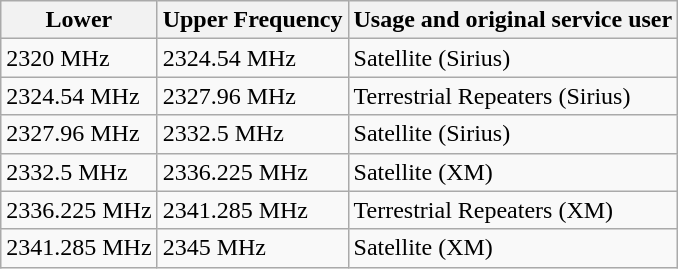<table class="wikitable sortable">
<tr>
<th>Lower</th>
<th>Upper Frequency</th>
<th>Usage and original service user</th>
</tr>
<tr>
<td>2320 MHz</td>
<td>2324.54 MHz</td>
<td>Satellite (Sirius)</td>
</tr>
<tr>
<td>2324.54 MHz</td>
<td>2327.96 MHz</td>
<td>Terrestrial Repeaters (Sirius)</td>
</tr>
<tr>
<td>2327.96 MHz</td>
<td>2332.5 MHz</td>
<td>Satellite (Sirius)</td>
</tr>
<tr>
<td>2332.5 MHz</td>
<td>2336.225 MHz</td>
<td>Satellite (XM)</td>
</tr>
<tr>
<td>2336.225 MHz</td>
<td>2341.285 MHz</td>
<td>Terrestrial Repeaters (XM)</td>
</tr>
<tr>
<td>2341.285 MHz</td>
<td>2345 MHz</td>
<td>Satellite (XM)</td>
</tr>
</table>
